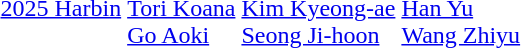<table>
<tr>
<td><a href='#'>2025 Harbin</a></td>
<td><br> <a href='#'>Tori Koana</a> <br> <a href='#'>Go Aoki</a></td>
<td><br> <a href='#'>Kim Kyeong-ae</a> <br> <a href='#'>Seong Ji-hoon</a></td>
<td><br> <a href='#'>Han Yu</a> <br> <a href='#'>Wang Zhiyu</a></td>
</tr>
</table>
